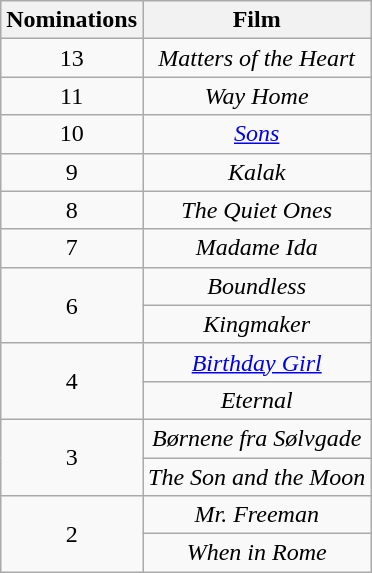<table class="wikitable plainrowheaders" rowspan=2 style="text-align: center;" border="2" background: #f6e39c;>
<tr>
<th scope="col" style="width:55px;">Nominations</th>
<th scope="col" style="text-align:center;">Film</th>
</tr>
<tr>
<td>13</td>
<td><em>Matters of the Heart</em></td>
</tr>
<tr>
<td>11</td>
<td><em>Way Home</em></td>
</tr>
<tr>
<td>10</td>
<td><em><a href='#'>Sons</a></em></td>
</tr>
<tr>
<td>9</td>
<td><em>Kalak</em></td>
</tr>
<tr>
<td>8</td>
<td><em>The Quiet Ones</em></td>
</tr>
<tr>
<td>7</td>
<td><em>Madame Ida</em></td>
</tr>
<tr>
<td rowspan="2">6</td>
<td><em>Boundless</em></td>
</tr>
<tr>
<td><em>Kingmaker</em></td>
</tr>
<tr>
<td rowspan="2">4</td>
<td><em><a href='#'>Birthday Girl</a></em></td>
</tr>
<tr>
<td><em>Eternal</em></td>
</tr>
<tr>
<td rowspan="2">3</td>
<td><em>Børnene fra Sølvgade</em></td>
</tr>
<tr>
<td><em>The Son and the Moon</em></td>
</tr>
<tr>
<td rowspan="2">2</td>
<td><em>Mr. Freeman</em></td>
</tr>
<tr>
<td><em>When in Rome</em></td>
</tr>
</table>
